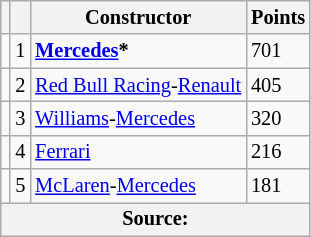<table class="wikitable" style="font-size: 85%;">
<tr>
<th></th>
<th></th>
<th>Constructor</th>
<th>Points</th>
</tr>
<tr>
<td></td>
<td align="center">1</td>
<td> <strong><a href='#'>Mercedes</a>*</strong></td>
<td>701</td>
</tr>
<tr>
<td></td>
<td align="center">2</td>
<td> <a href='#'>Red Bull Racing</a>-<a href='#'>Renault</a></td>
<td>405</td>
</tr>
<tr>
<td></td>
<td align="center">3</td>
<td> <a href='#'>Williams</a>-<a href='#'>Mercedes</a></td>
<td>320</td>
</tr>
<tr>
<td></td>
<td align="center">4</td>
<td> <a href='#'>Ferrari</a></td>
<td>216</td>
</tr>
<tr>
<td></td>
<td align="center">5</td>
<td> <a href='#'>McLaren</a>-<a href='#'>Mercedes</a></td>
<td>181</td>
</tr>
<tr>
<th colspan=4>Source:</th>
</tr>
</table>
